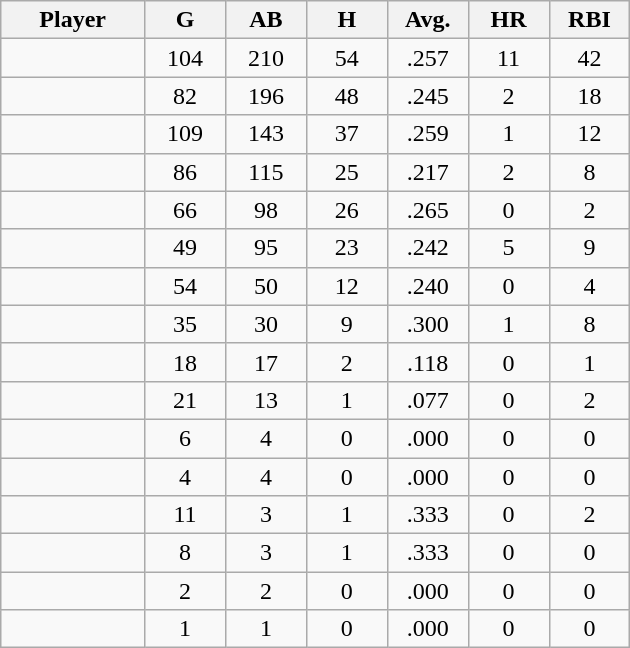<table class="wikitable sortable">
<tr>
<th bgcolor="#DDDDFF" width="16%">Player</th>
<th bgcolor="#DDDDFF" width="9%">G</th>
<th bgcolor="#DDDDFF" width="9%">AB</th>
<th bgcolor="#DDDDFF" width="9%">H</th>
<th bgcolor="#DDDDFF" width="9%">Avg.</th>
<th bgcolor="#DDDDFF" width="9%">HR</th>
<th bgcolor="#DDDDFF" width="9%">RBI</th>
</tr>
<tr align="center">
<td></td>
<td>104</td>
<td>210</td>
<td>54</td>
<td>.257</td>
<td>11</td>
<td>42</td>
</tr>
<tr align="center">
<td></td>
<td>82</td>
<td>196</td>
<td>48</td>
<td>.245</td>
<td>2</td>
<td>18</td>
</tr>
<tr align="center">
<td></td>
<td>109</td>
<td>143</td>
<td>37</td>
<td>.259</td>
<td>1</td>
<td>12</td>
</tr>
<tr align="center">
<td></td>
<td>86</td>
<td>115</td>
<td>25</td>
<td>.217</td>
<td>2</td>
<td>8</td>
</tr>
<tr align="center">
<td></td>
<td>66</td>
<td>98</td>
<td>26</td>
<td>.265</td>
<td>0</td>
<td>2</td>
</tr>
<tr align="center">
<td></td>
<td>49</td>
<td>95</td>
<td>23</td>
<td>.242</td>
<td>5</td>
<td>9</td>
</tr>
<tr align="center">
<td></td>
<td>54</td>
<td>50</td>
<td>12</td>
<td>.240</td>
<td>0</td>
<td>4</td>
</tr>
<tr align="center">
<td></td>
<td>35</td>
<td>30</td>
<td>9</td>
<td>.300</td>
<td>1</td>
<td>8</td>
</tr>
<tr align="center">
<td></td>
<td>18</td>
<td>17</td>
<td>2</td>
<td>.118</td>
<td>0</td>
<td>1</td>
</tr>
<tr align="center">
<td></td>
<td>21</td>
<td>13</td>
<td>1</td>
<td>.077</td>
<td>0</td>
<td>2</td>
</tr>
<tr align="center">
<td></td>
<td>6</td>
<td>4</td>
<td>0</td>
<td>.000</td>
<td>0</td>
<td>0</td>
</tr>
<tr align="center">
<td></td>
<td>4</td>
<td>4</td>
<td>0</td>
<td>.000</td>
<td>0</td>
<td>0</td>
</tr>
<tr align="center">
<td></td>
<td>11</td>
<td>3</td>
<td>1</td>
<td>.333</td>
<td>0</td>
<td>2</td>
</tr>
<tr align="center">
<td></td>
<td>8</td>
<td>3</td>
<td>1</td>
<td>.333</td>
<td>0</td>
<td>0</td>
</tr>
<tr align="center">
<td></td>
<td>2</td>
<td>2</td>
<td>0</td>
<td>.000</td>
<td>0</td>
<td>0</td>
</tr>
<tr align="center">
<td></td>
<td>1</td>
<td>1</td>
<td>0</td>
<td>.000</td>
<td>0</td>
<td>0</td>
</tr>
</table>
